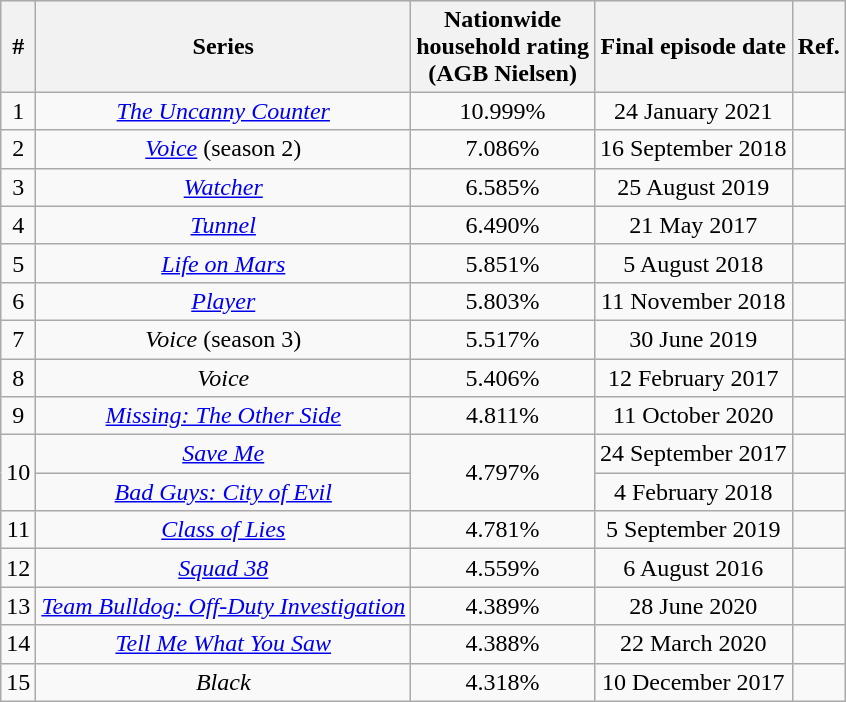<table class="wikitable" style="text-align:center;max-width:600px; margin-left: auto; margin-right: auto; border: none;">
<tr>
</tr>
<tr>
<th>#</th>
<th>Series</th>
<th>Nationwide<br>household rating<br>(AGB Nielsen)</th>
<th>Final episode date</th>
<th>Ref.</th>
</tr>
<tr>
<td>1</td>
<td><em><a href='#'>The Uncanny Counter</a></em></td>
<td>10.999%</td>
<td>24 January 2021</td>
<td></td>
</tr>
<tr>
<td>2</td>
<td><em><a href='#'>Voice</a></em> (season 2)</td>
<td>7.086%</td>
<td>16 September 2018</td>
<td></td>
</tr>
<tr>
<td>3</td>
<td><em><a href='#'>Watcher</a></em></td>
<td>6.585%</td>
<td>25 August 2019</td>
<td></td>
</tr>
<tr>
<td>4</td>
<td><em><a href='#'>Tunnel</a></em></td>
<td>6.490%</td>
<td>21 May 2017</td>
<td></td>
</tr>
<tr>
<td>5</td>
<td><em><a href='#'>Life on Mars</a></em></td>
<td>5.851%</td>
<td>5 August 2018</td>
<td></td>
</tr>
<tr>
<td>6</td>
<td><em><a href='#'>Player</a></em></td>
<td>5.803%</td>
<td>11 November 2018</td>
<td></td>
</tr>
<tr>
<td>7</td>
<td><em>Voice</em> (season 3)</td>
<td>5.517%</td>
<td>30 June 2019</td>
<td></td>
</tr>
<tr>
<td>8</td>
<td><em>Voice</em></td>
<td>5.406%</td>
<td>12 February 2017</td>
<td></td>
</tr>
<tr>
<td>9</td>
<td><em><a href='#'>Missing: The Other Side</a></em></td>
<td>4.811%</td>
<td>11 October 2020</td>
<td></td>
</tr>
<tr>
<td rowspan="2">10</td>
<td><em><a href='#'>Save Me</a></em></td>
<td rowspan="2">4.797%</td>
<td>24 September 2017</td>
<td></td>
</tr>
<tr>
<td><em><a href='#'>Bad Guys: City of Evil</a></em></td>
<td>4 February 2018</td>
<td></td>
</tr>
<tr>
<td>11</td>
<td><em><a href='#'>Class of Lies</a></em></td>
<td>4.781%</td>
<td>5 September 2019</td>
<td></td>
</tr>
<tr>
<td>12</td>
<td><em><a href='#'>Squad 38</a></em></td>
<td>4.559%</td>
<td>6 August 2016</td>
<td></td>
</tr>
<tr>
<td>13</td>
<td><em><a href='#'>Team Bulldog: Off-Duty Investigation</a></em></td>
<td>4.389%</td>
<td>28 June 2020</td>
<td></td>
</tr>
<tr>
<td>14</td>
<td><em><a href='#'>Tell Me What You Saw</a></em></td>
<td>4.388%</td>
<td>22 March 2020</td>
<td></td>
</tr>
<tr>
<td>15</td>
<td><em>Black</em></td>
<td>4.318%</td>
<td>10 December 2017</td>
<td></td>
</tr>
</table>
